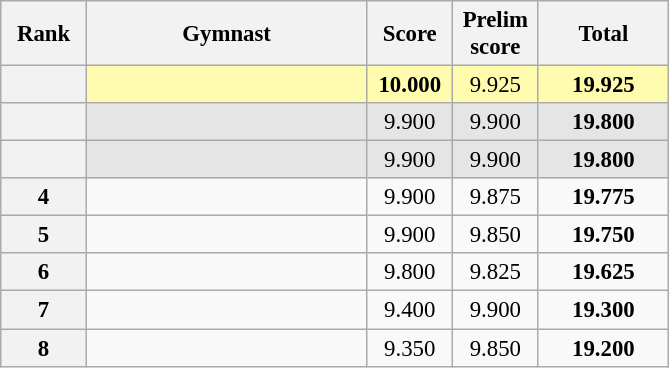<table class="wikitable sortable" style="text-align:center; font-size:95%">
<tr>
<th scope="col" style="width:50px;">Rank</th>
<th scope="col" style="width:180px;">Gymnast</th>
<th scope="col" style="width:50px;">Score</th>
<th scope="col" style="width:50px;">Prelim score</th>
<th scope="col" style="width:80px;">Total</th>
</tr>
<tr style="background:#fffcaf;">
<th scope=row style="text-align:center"></th>
<td style="text-align:left;"></td>
<td><strong>10.000</strong></td>
<td>9.925</td>
<td><strong>19.925</strong></td>
</tr>
<tr style="background:#e5e5e5;">
<th scope=row style="text-align:center"></th>
<td style="text-align:left;"></td>
<td>9.900</td>
<td>9.900</td>
<td><strong>19.800</strong></td>
</tr>
<tr style="background:#e5e5e5;">
<th scope=row style="text-align:center"></th>
<td style="text-align:left;"></td>
<td>9.900</td>
<td>9.900</td>
<td><strong>19.800</strong></td>
</tr>
<tr>
<th scope=row style="text-align:center">4</th>
<td style="text-align:left;"></td>
<td>9.900</td>
<td>9.875</td>
<td><strong>19.775</strong></td>
</tr>
<tr>
<th scope=row style="text-align:center">5</th>
<td style="text-align:left;"></td>
<td>9.900</td>
<td>9.850</td>
<td><strong>19.750</strong></td>
</tr>
<tr>
<th scope=row style="text-align:center">6</th>
<td style="text-align:left;"></td>
<td>9.800</td>
<td>9.825</td>
<td><strong>19.625</strong></td>
</tr>
<tr>
<th scope=row style="text-align:center">7</th>
<td style="text-align:left;"></td>
<td>9.400</td>
<td>9.900</td>
<td><strong>19.300</strong></td>
</tr>
<tr>
<th scope=row style="text-align:center">8</th>
<td style="text-align:left;"></td>
<td>9.350</td>
<td>9.850</td>
<td><strong>19.200</strong></td>
</tr>
</table>
